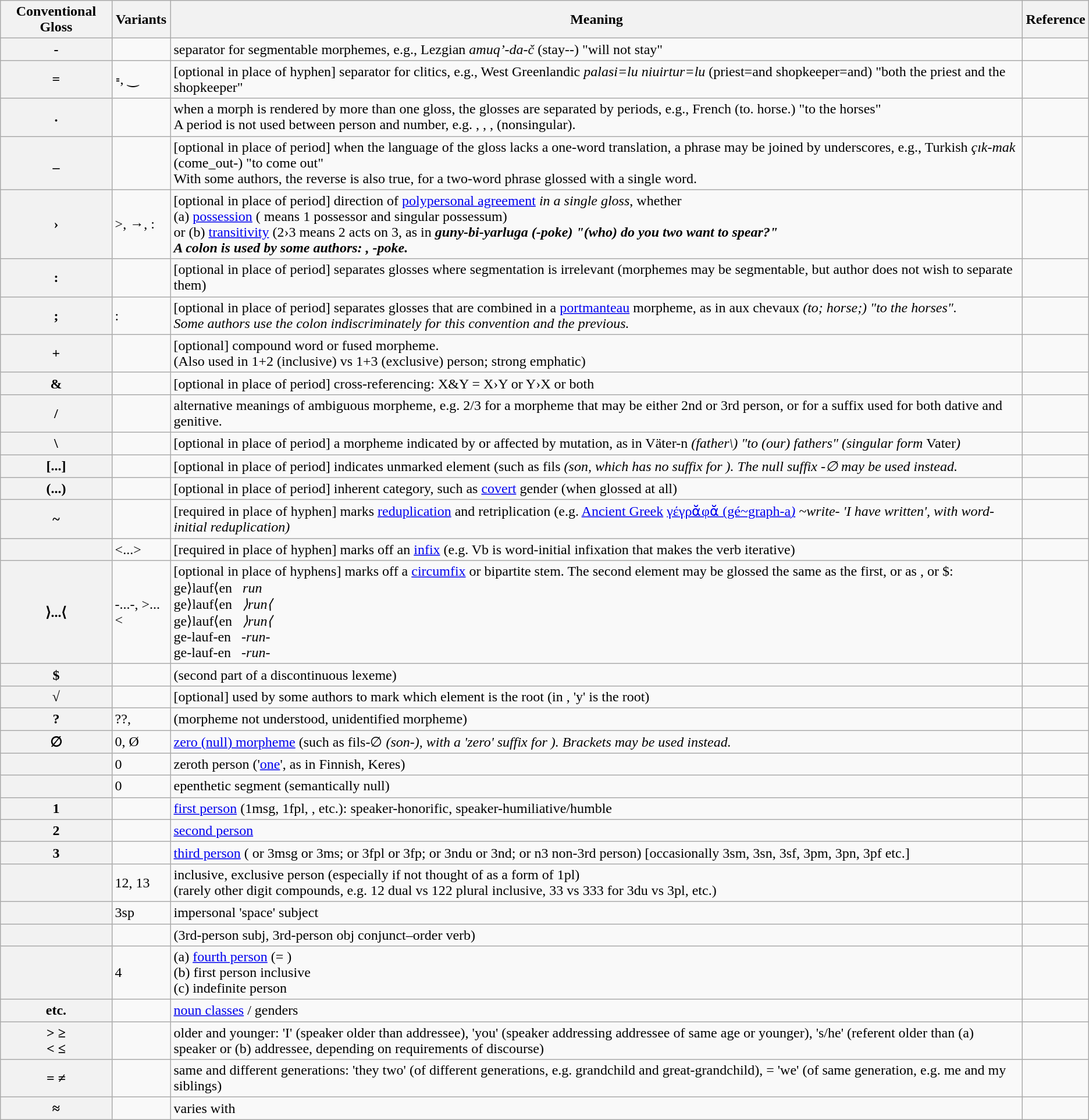<table class="wikitable sortable sticky-header-multi">
<tr>
<th>Conventional Gloss</th>
<th>Variants</th>
<th>Meaning</th>
<th>Reference</th>
</tr>
<tr>
<th>-</th>
<td></td>
<td>separator for segmentable morphemes, e.g., Lezgian <em>amuq’-da-č</em> (stay--) "will not stay"</td>
<td></td>
</tr>
<tr>
<th>=</th>
<td>꞊, ‿</td>
<td>[optional in place of hyphen] separator for clitics, e.g., West Greenlandic <em>palasi=lu niuirtur=lu</em> (priest=and shopkeeper=and) "both the priest and the shopkeeper"</td>
<td></td>
</tr>
<tr>
<th>.</th>
<td></td>
<td>when a morph is rendered by more than one gloss, the glosses are separated by periods, e.g., French  (to. horse.) "to the horses" <br>A period is not used between person and number, e.g. , , ,  (nonsingular).</td>
<td></td>
</tr>
<tr>
<th>_</th>
<td></td>
<td>[optional in place of period] when the language of the gloss lacks a one-word translation, a phrase may be joined by underscores, e.g., Turkish <em>çık-mak</em> (come_out-) "to come out"<br>With some authors, the reverse is also true, for a two-word phrase glossed with a single word.</td>
<td></td>
</tr>
<tr>
<th>›</th>
<td>>, →, :</td>
<td>[optional in place of period] direction of <a href='#'>polypersonal agreement</a> <em>in a single gloss</em>, whether <br> (a) <a href='#'>possession</a> ( means 1 possessor and singular possessum)<br>or (b) <a href='#'>transitivity</a> (2›3 means 2 acts on 3, as in <strong><em>guny<strong>-bi-yarluga<em> (-poke) "(who) do you two want to spear?"<br>A colon is used by some authors: , -poke.</td>
<td></td>
</tr>
<tr>
<th>:</th>
<td></td>
<td>[optional in place of period] separates glosses where segmentation is irrelevant (morphemes may be segmentable, but author does not wish to separate them)</td>
<td></td>
</tr>
<tr>
<th>;</th>
<td>:</td>
<td>[optional in place of period] separates glosses that are combined in a <a href='#'>portmanteau</a> morpheme, as in </em>aux chevaux<em> (to; horse;) "to the horses".<br>Some authors use the colon indiscriminately for this convention and the previous.</td>
<td></td>
</tr>
<tr>
<th>+</th>
<td></td>
<td>[optional] compound word or fused morpheme.<br>(Also used in 1+2 (inclusive) vs 1+3 (exclusive) person;  strong emphatic)</td>
<td></td>
</tr>
<tr>
<th>&</th>
<td></td>
<td>[optional in place of period] cross-referencing: X&Y = X›Y or Y›X or both</td>
<td></td>
</tr>
<tr>
<th>/</th>
<td></td>
<td>alternative meanings of ambiguous morpheme, e.g. 2/3 for a morpheme that may be either 2nd or 3rd person, or  for a suffix used for both dative and genitive.</td>
<td></td>
</tr>
<tr>
<th>\</th>
<td></td>
<td>[optional in place of period] a morpheme indicated by or affected by mutation, as in </em>Väter-n<em> (father\) "to (our) fathers" (singular form </em>Vater<em>)</td>
<td></td>
</tr>
<tr>
<th>[...]</th>
<td></td>
<td>[optional in place of period] indicates unmarked element (such as </em>fils<em> (son, which has no suffix for ). The null suffix -∅ may be used instead.</td>
<td></td>
</tr>
<tr>
<th>(...)</th>
<td></td>
<td>[optional in place of period] inherent category, such as <a href='#'>covert</a> gender (when glossed at all)</td>
<td></td>
</tr>
<tr>
<th>~</th>
<td></td>
<td>[required in place of hyphen] marks <a href='#'>reduplication</a> and retriplication (e.g. <a href='#'>Ancient Greek</a> <a href='#'>γέγρᾰφᾰ (</em>gé~graph-a<em>)</a> ~write- 'I have written', with word-initial reduplication)</td>
<td></td>
</tr>
<tr>
<th></th>
<td><...></td>
<td>[required in place of hyphen] marks off an <a href='#'>infix</a> (e.g. Vb is word-initial infixation that makes the verb iterative)</td>
<td></td>
</tr>
<tr>
<th>⟩...⟨</th>
<td>-...-, >...<</td>
<td>[optional in place of hyphens] marks off a <a href='#'>circumfix</a> or bipartite stem. The second element may be glossed the same as the first, or as ,  or $: <br></em>ge⟩lauf⟨en<em>   run <br></em>ge⟩lauf⟨en<em>   ⟩run⟨ <br></em>ge⟩lauf⟨en<em>   ⟩run⟨ <br></em>ge-lauf-en<em>   -run- <br></em>ge-lauf-en<em>   -run-</td>
<td></td>
</tr>
<tr>
<th>$</th>
<td></td>
<td>(second part of a discontinuous lexeme)</td>
<td></td>
</tr>
<tr>
<th>√</th>
<td></td>
<td>[optional] used by some authors to mark which element is the root (in , 'y' is the root)</td>
<td></td>
</tr>
<tr>
<th>?</th>
<td>??, </td>
<td>(morpheme not understood, unidentified morpheme)</td>
<td></td>
</tr>
<tr>
<th>∅</th>
<td>0, Ø</td>
<td><a href='#'>zero (null) morpheme</a> (such as </em>fils-∅<em> (son-), with a 'zero' suffix for ). Brackets may be used instead.</td>
<td></td>
</tr>
<tr>
<th></th>
<td>0</td>
<td>zeroth person ('<a href='#'>one</a>', as in Finnish, Keres)</td>
<td></td>
</tr>
<tr>
<th></th>
<td>0</td>
<td>epenthetic segment (semantically null)</td>
<td></td>
</tr>
<tr>
<th>1</th>
<td></td>
<td><a href='#'>first person</a> (1msg, 1fpl, ,  etc.):  speaker-honorific,  speaker-humiliative/humble</td>
<td></td>
</tr>
<tr>
<th>2</th>
<td></td>
<td><a href='#'>second person</a></td>
<td></td>
</tr>
<tr>
<th>3</th>
<td></td>
<td><a href='#'>third person</a> ( or 3msg or 3ms;  or 3fpl or 3fp;  or 3ndu or 3nd;  or n3 non-3rd person) [occasionally 3sm, 3sn, 3sf, 3pm, 3pn, 3pf etc.]</td>
<td></td>
</tr>
<tr>
<th></th>
<td>12, 13</td>
<td>inclusive, exclusive person (especially if not thought of as a form of 1pl)<br>(rarely other digit compounds, e.g. 12 dual vs 122 plural inclusive, 33 vs 333 for 3du vs 3pl, etc.)</td>
<td></td>
</tr>
<tr>
<th></th>
<td>3sp</td>
<td>impersonal 'space' subject</td>
<td></td>
</tr>
<tr>
<th></th>
<td></td>
<td>(3rd-person subj, 3rd-person obj conjunct–order verb)</td>
<td></td>
</tr>
<tr>
<th></th>
<td>4</td>
<td>(a) <a href='#'>fourth person</a> (= ) <br>(b) first person inclusive <br>(c) indefinite person</td>
<td></td>
</tr>
<tr>
<th> </em>etc.<em></th>
<td></td>
<td><a href='#'>noun classes</a> / genders</td>
<td></td>
</tr>
<tr>
<th>> ≥ <br>< ≤</th>
<td></td>
<td>older and younger:  'I' (speaker older than addressee),  'you' (speaker addressing addressee of same age or younger),  's/he' (referent older than (a) speaker or (b) addressee, depending on requirements of discourse)</td>
<td></td>
</tr>
<tr>
<th>= ≠</th>
<td></td>
<td>same and different generations:  'they two' (of different generations, e.g. grandchild and great-grandchild), = 'we' (of same generation, e.g. me and my siblings)</td>
<td></td>
</tr>
<tr>
<th>≈</th>
<td></td>
<td>varies with</td>
<td></td>
</tr>
</table>
